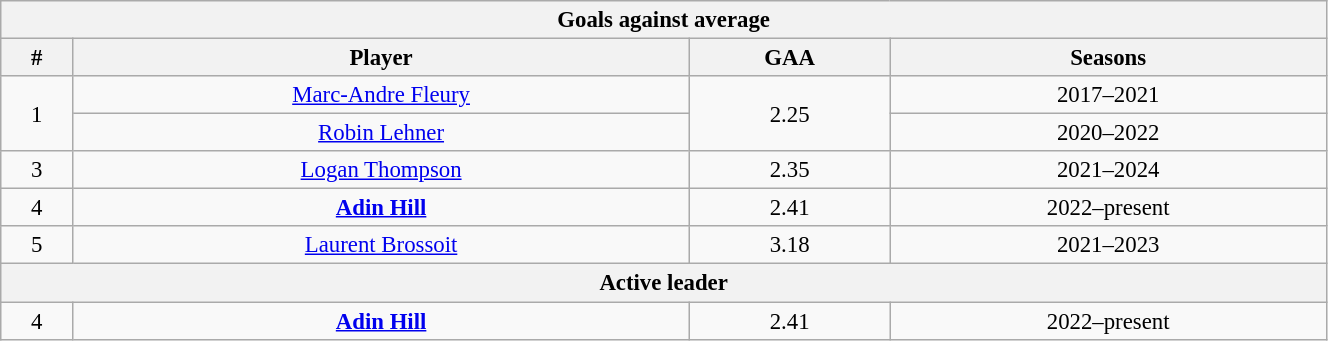<table class="wikitable" style="text-align: center; font-size: 95%" width="70%">
<tr>
<th colspan="4">Goals against average</th>
</tr>
<tr>
<th>#</th>
<th>Player</th>
<th>GAA</th>
<th>Seasons</th>
</tr>
<tr>
<td rowspan="2">1</td>
<td><a href='#'>Marc-Andre Fleury</a></td>
<td rowspan="2">2.25</td>
<td>2017–2021</td>
</tr>
<tr>
<td><a href='#'>Robin Lehner</a></td>
<td>2020–2022</td>
</tr>
<tr>
<td>3</td>
<td><a href='#'>Logan Thompson</a></td>
<td>2.35</td>
<td>2021–2024</td>
</tr>
<tr>
<td>4</td>
<td><strong><a href='#'>Adin Hill</a></strong></td>
<td>2.41</td>
<td>2022–present</td>
</tr>
<tr>
<td>5</td>
<td><a href='#'>Laurent Brossoit</a></td>
<td>3.18</td>
<td>2021–2023</td>
</tr>
<tr>
<th colspan="4">Active leader</th>
</tr>
<tr>
<td>4</td>
<td><strong><a href='#'>Adin Hill</a></strong></td>
<td>2.41</td>
<td>2022–present</td>
</tr>
</table>
